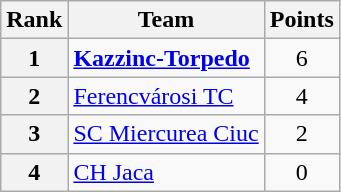<table class="wikitable" style="text-align: center;">
<tr>
<th>Rank</th>
<th>Team</th>
<th>Points</th>
</tr>
<tr>
<th>1</th>
<td style="text-align: left;"> <strong><a href='#'>Kazzinc-Torpedo</a></strong></td>
<td>6</td>
</tr>
<tr>
<th>2</th>
<td style="text-align: left;"> <a href='#'>Ferencvárosi TC</a></td>
<td>4</td>
</tr>
<tr>
<th>3</th>
<td style="text-align: left;"> <a href='#'>SC Miercurea Ciuc</a></td>
<td>2</td>
</tr>
<tr>
<th>4</th>
<td style="text-align: left;"> <a href='#'>CH Jaca</a></td>
<td>0</td>
</tr>
</table>
